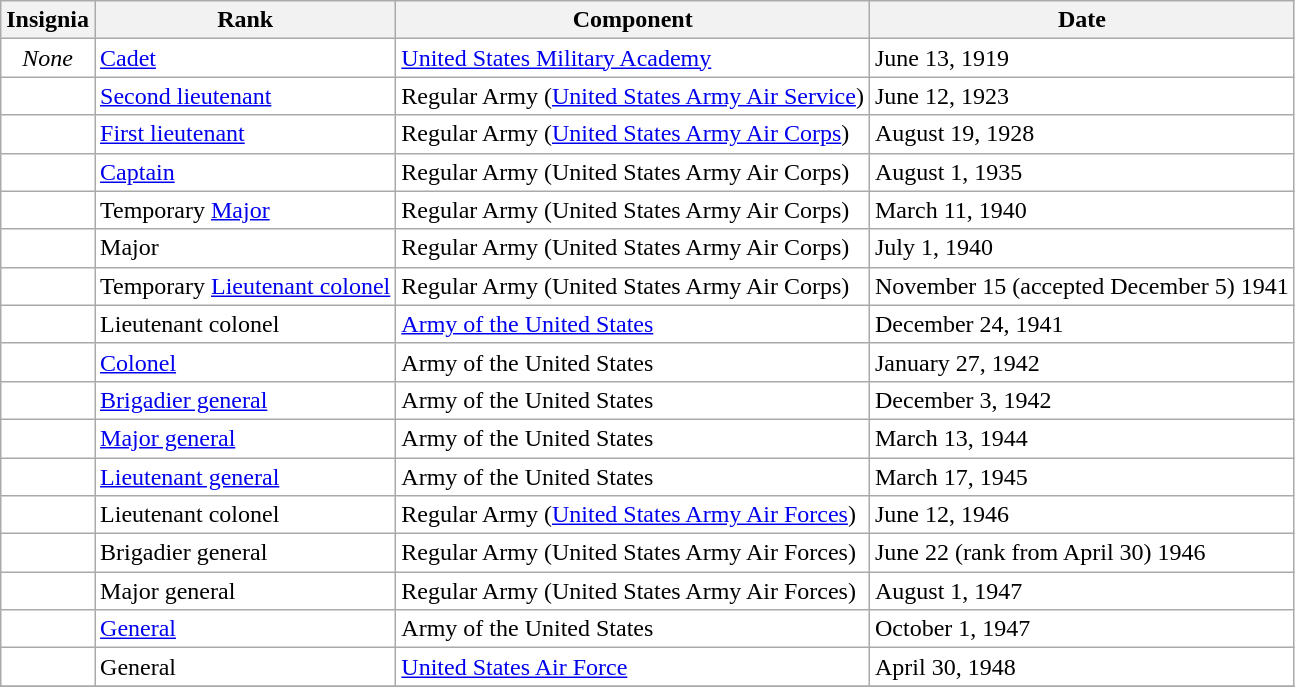<table class="wikitable" style="background:white">
<tr>
<th>Insignia</th>
<th>Rank</th>
<th>Component</th>
<th>Date</th>
</tr>
<tr>
<td align="center"><em>None</em></td>
<td><a href='#'>Cadet</a></td>
<td><a href='#'>United States Military Academy</a></td>
<td>June 13, 1919</td>
</tr>
<tr>
<td align="center"></td>
<td><a href='#'>Second lieutenant</a></td>
<td>Regular Army (<a href='#'>United States Army Air Service</a>)</td>
<td>June 12, 1923</td>
</tr>
<tr>
<td align="center"></td>
<td><a href='#'>First lieutenant</a></td>
<td>Regular Army (<a href='#'>United States Army Air Corps</a>)</td>
<td>August 19, 1928</td>
</tr>
<tr>
<td align="center"></td>
<td><a href='#'>Captain</a></td>
<td>Regular Army (United States Army Air Corps)</td>
<td>August 1, 1935</td>
</tr>
<tr>
<td align="center"></td>
<td>Temporary <a href='#'>Major</a></td>
<td>Regular Army (United States Army Air Corps)</td>
<td>March 11, 1940</td>
</tr>
<tr>
<td align="center"></td>
<td>Major</td>
<td>Regular Army (United States Army Air Corps)</td>
<td>July 1, 1940</td>
</tr>
<tr>
<td align="center"></td>
<td>Temporary <a href='#'>Lieutenant colonel</a></td>
<td>Regular Army (United States Army Air Corps)</td>
<td>November 15 (accepted December 5) 1941</td>
</tr>
<tr>
<td align="center"></td>
<td>Lieutenant colonel</td>
<td><a href='#'>Army of the United States</a></td>
<td>December 24, 1941</td>
</tr>
<tr>
<td align="center"></td>
<td><a href='#'>Colonel</a></td>
<td>Army of the United States</td>
<td>January 27, 1942</td>
</tr>
<tr>
<td align="center"></td>
<td><a href='#'>Brigadier general</a></td>
<td>Army of the United States</td>
<td>December 3, 1942</td>
</tr>
<tr>
<td align="center"></td>
<td><a href='#'>Major general</a></td>
<td>Army of the United States</td>
<td>March 13, 1944</td>
</tr>
<tr>
<td align="center"></td>
<td><a href='#'>Lieutenant general</a></td>
<td>Army of the United States</td>
<td>March 17, 1945</td>
</tr>
<tr>
<td align="center"></td>
<td>Lieutenant colonel</td>
<td>Regular Army (<a href='#'>United States Army Air Forces</a>)</td>
<td>June 12, 1946</td>
</tr>
<tr>
<td align="center"></td>
<td>Brigadier general</td>
<td>Regular Army (United States Army Air Forces)</td>
<td>June 22 (rank from April 30) 1946</td>
</tr>
<tr>
<td align="center"></td>
<td>Major general</td>
<td>Regular Army (United States Army Air Forces)</td>
<td>August 1, 1947</td>
</tr>
<tr>
<td align="center"></td>
<td><a href='#'>General</a></td>
<td>Army of the United States</td>
<td>October 1, 1947</td>
</tr>
<tr>
<td align="center"></td>
<td>General</td>
<td><a href='#'>United States Air Force</a></td>
<td>April 30, 1948</td>
</tr>
<tr>
</tr>
</table>
